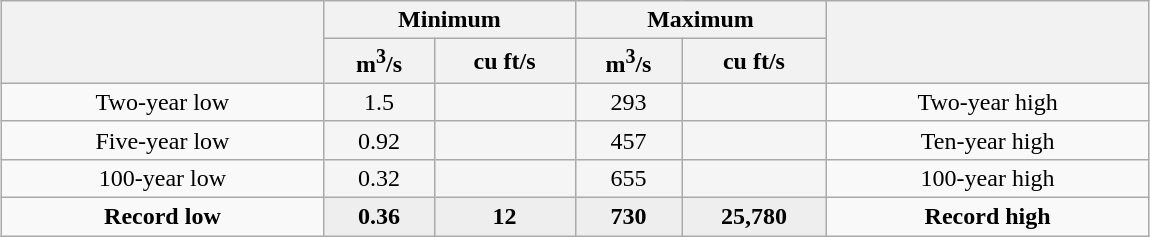<table class="wikitable" style="margin: 1em auto;">
<tr>
<th rowspan=2 style="width: 13em;"></th>
<th colspan=2 style="width: 10em;">Minimum</th>
<th colspan=2 style="width: 10em;">Maximum</th>
<th rowspan=2 style="width: 13em;"></th>
</tr>
<tr>
<th>m<sup>3</sup>/s</th>
<th>cu ft/s</th>
<th>m<sup>3</sup>/s</th>
<th>cu ft/s</th>
</tr>
<tr>
<td style="text-align:center;">Two-year low</td>
<td style="background:#f5f5f5; text-align:center;">1.5</td>
<td style="background:#f5f5f5; text-align:center;"></td>
<td style="background:#f5f5f5; text-align:center;">293</td>
<td style="background:#f5f5f5; text-align:center;"></td>
<td style="text-align:center;">Two-year high</td>
</tr>
<tr>
<td style="text-align:center;">Five-year low</td>
<td style="background:#f5f5f5; text-align:center;">0.92</td>
<td style="background:#f5f5f5; text-align:center;"></td>
<td style="background:#f5f5f5; text-align:center;">457</td>
<td style="background:#f5f5f5; text-align:center;"></td>
<td style="text-align:center;">Ten-year high</td>
</tr>
<tr>
<td style="text-align:center;">100-year low</td>
<td style="background:#f5f5f5; text-align:center;">0.32</td>
<td style="background:#f5f5f5; text-align:center;"></td>
<td style="background:#f5f5f5; text-align:center;">655</td>
<td style="background:#f5f5f5; text-align:center;"></td>
<td style="text-align:center;">100-year high</td>
</tr>
<tr style="text-align:center;">
<td><strong>Record low</strong></td>
<td style="background:#eee; "><strong>0.36</strong></td>
<td style="background:#eee; "><strong>12</strong></td>
<td style="background:#eee; "><strong>730</strong></td>
<td style="background:#eee; "><strong>25,780</strong></td>
<td><strong>Record high</strong></td>
</tr>
</table>
